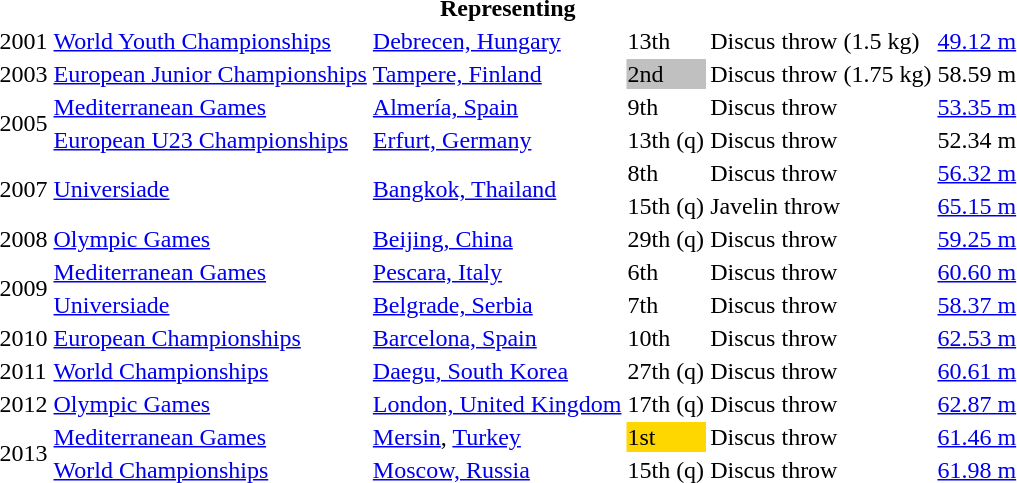<table>
<tr>
<th colspan="6">Representing </th>
</tr>
<tr>
<td>2001</td>
<td><a href='#'>World Youth Championships</a></td>
<td><a href='#'>Debrecen, Hungary</a></td>
<td>13th</td>
<td>Discus throw (1.5 kg)</td>
<td><a href='#'>49.12 m</a></td>
</tr>
<tr>
<td>2003</td>
<td><a href='#'>European Junior Championships</a></td>
<td><a href='#'>Tampere, Finland</a></td>
<td bgcolor=silver>2nd</td>
<td>Discus throw (1.75 kg)</td>
<td>58.59 m</td>
</tr>
<tr>
<td rowspan=2>2005</td>
<td><a href='#'>Mediterranean Games</a></td>
<td><a href='#'>Almería, Spain</a></td>
<td>9th</td>
<td>Discus throw</td>
<td><a href='#'>53.35 m</a></td>
</tr>
<tr>
<td><a href='#'>European U23 Championships</a></td>
<td><a href='#'>Erfurt, Germany</a></td>
<td>13th (q)</td>
<td>Discus throw</td>
<td>52.34 m</td>
</tr>
<tr>
<td rowspan=2>2007</td>
<td rowspan=2><a href='#'>Universiade</a></td>
<td rowspan=2><a href='#'>Bangkok, Thailand</a></td>
<td>8th</td>
<td>Discus throw</td>
<td><a href='#'>56.32 m</a></td>
</tr>
<tr>
<td>15th (q)</td>
<td>Javelin throw</td>
<td><a href='#'>65.15 m</a></td>
</tr>
<tr>
<td>2008</td>
<td><a href='#'>Olympic Games</a></td>
<td><a href='#'>Beijing, China</a></td>
<td>29th (q)</td>
<td>Discus throw</td>
<td><a href='#'>59.25 m</a></td>
</tr>
<tr>
<td rowspan=2>2009</td>
<td><a href='#'>Mediterranean Games</a></td>
<td><a href='#'>Pescara, Italy</a></td>
<td>6th</td>
<td>Discus throw</td>
<td><a href='#'>60.60 m</a></td>
</tr>
<tr>
<td><a href='#'>Universiade</a></td>
<td><a href='#'>Belgrade, Serbia</a></td>
<td>7th</td>
<td>Discus throw</td>
<td><a href='#'>58.37 m</a></td>
</tr>
<tr>
<td>2010</td>
<td><a href='#'>European Championships</a></td>
<td><a href='#'>Barcelona, Spain</a></td>
<td>10th</td>
<td>Discus throw</td>
<td><a href='#'>62.53 m</a></td>
</tr>
<tr>
<td>2011</td>
<td><a href='#'>World Championships</a></td>
<td><a href='#'>Daegu, South Korea</a></td>
<td>27th (q)</td>
<td>Discus throw</td>
<td><a href='#'>60.61 m</a></td>
</tr>
<tr>
<td>2012</td>
<td><a href='#'>Olympic Games</a></td>
<td><a href='#'>London, United Kingdom</a></td>
<td>17th (q)</td>
<td>Discus throw</td>
<td><a href='#'>62.87 m</a></td>
</tr>
<tr>
<td rowspan=2>2013</td>
<td><a href='#'>Mediterranean Games</a></td>
<td><a href='#'>Mersin</a>, <a href='#'>Turkey</a></td>
<td bgcolor="gold">1st</td>
<td>Discus throw</td>
<td><a href='#'>61.46 m</a></td>
</tr>
<tr>
<td><a href='#'>World Championships</a></td>
<td><a href='#'>Moscow, Russia</a></td>
<td>15th (q)</td>
<td>Discus throw</td>
<td><a href='#'>61.98 m</a></td>
</tr>
</table>
